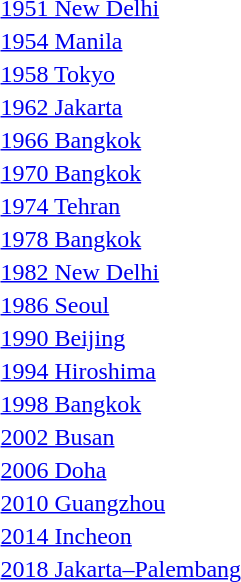<table>
<tr>
<td><a href='#'>1951 New Delhi</a></td>
<td></td>
<td></td>
<td></td>
</tr>
<tr>
<td><a href='#'>1954 Manila</a></td>
<td></td>
<td></td>
<td></td>
</tr>
<tr>
<td><a href='#'>1958 Tokyo</a></td>
<td></td>
<td></td>
<td></td>
</tr>
<tr>
<td><a href='#'>1962 Jakarta</a></td>
<td></td>
<td></td>
<td></td>
</tr>
<tr>
<td><a href='#'>1966 Bangkok</a></td>
<td></td>
<td></td>
<td></td>
</tr>
<tr>
<td><a href='#'>1970 Bangkok</a></td>
<td></td>
<td></td>
<td></td>
</tr>
<tr>
<td><a href='#'>1974 Tehran</a></td>
<td></td>
<td></td>
<td></td>
</tr>
<tr>
<td><a href='#'>1978 Bangkok</a></td>
<td></td>
<td></td>
<td></td>
</tr>
<tr>
<td><a href='#'>1982 New Delhi</a></td>
<td></td>
<td></td>
<td></td>
</tr>
<tr>
<td><a href='#'>1986 Seoul</a></td>
<td></td>
<td></td>
<td></td>
</tr>
<tr>
<td><a href='#'>1990 Beijing</a></td>
<td></td>
<td></td>
<td></td>
</tr>
<tr>
<td><a href='#'>1994 Hiroshima</a></td>
<td></td>
<td></td>
<td></td>
</tr>
<tr>
<td><a href='#'>1998 Bangkok</a></td>
<td></td>
<td></td>
<td></td>
</tr>
<tr>
<td><a href='#'>2002 Busan</a></td>
<td></td>
<td></td>
<td></td>
</tr>
<tr>
<td><a href='#'>2006 Doha</a></td>
<td></td>
<td></td>
<td></td>
</tr>
<tr>
<td><a href='#'>2010 Guangzhou</a></td>
<td></td>
<td></td>
<td></td>
</tr>
<tr>
<td><a href='#'>2014 Incheon</a></td>
<td></td>
<td></td>
<td></td>
</tr>
<tr>
<td><a href='#'>2018 Jakarta–Palembang</a></td>
<td></td>
<td></td>
<td></td>
</tr>
</table>
